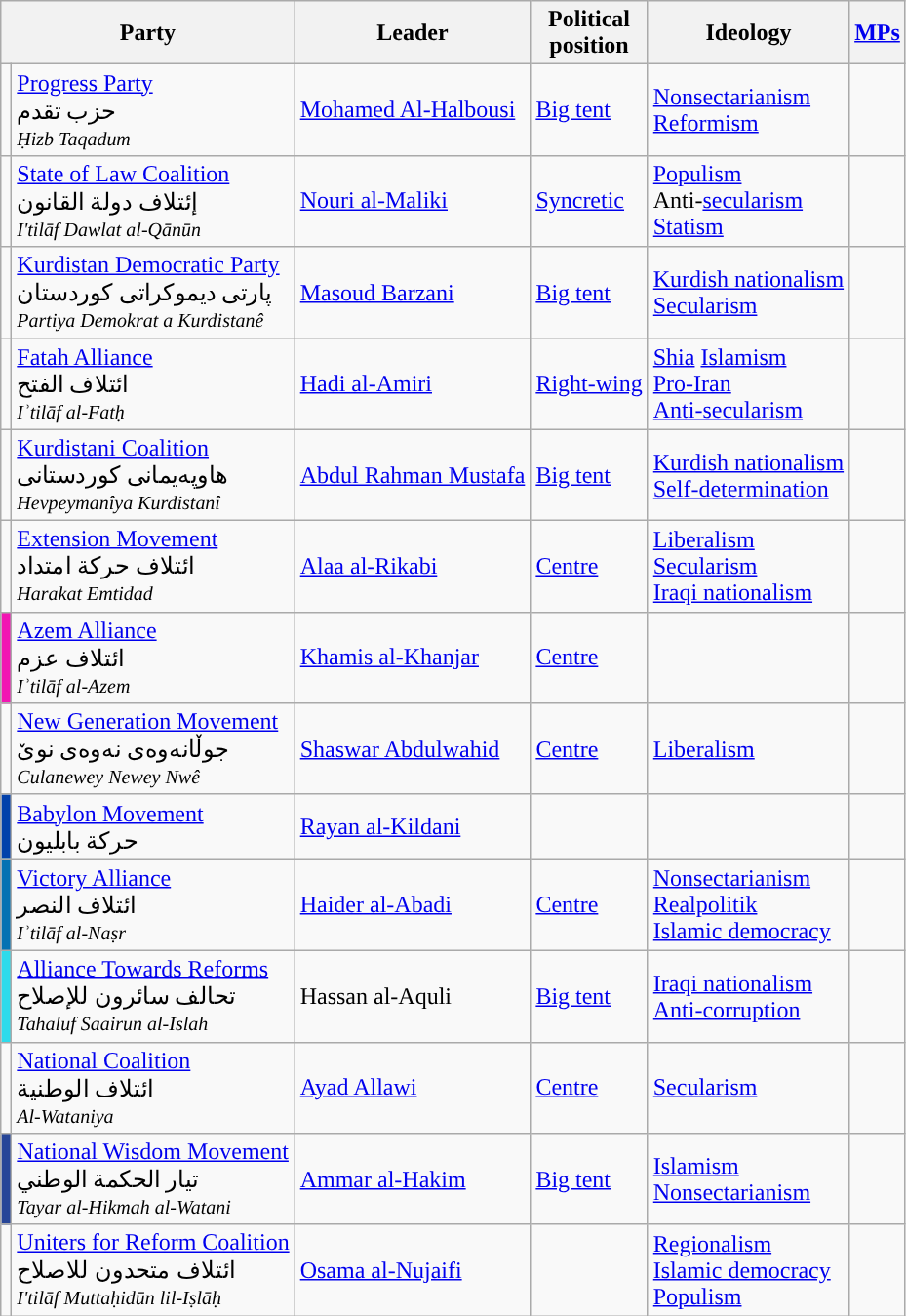<table class="wikitable sortable">
<tr>
<th colspan="2">Party</th>
<th>Leader</th>
<th>Political<br>position</th>
<th>Ideology</th>
<th><a href='#'>MPs</a></th>
</tr>
<tr>
<td></td>
<td><a href='#'>Progress Party</a><br><span>حزب تقدم</span><br><small><em>Ḥizb Taqadum</em></small></td>
<td><a href='#'>Mohamed Al-Halbousi</a></td>
<td><a href='#'>Big tent</a></td>
<td><a href='#'>Nonsectarianism</a><br><a href='#'>Reformism</a></td>
<td></td>
</tr>
<tr>
<td></td>
<td><a href='#'>State of Law Coalition</a><br><span>إئتلاف دولة القانون</span><br><small><em>I'tilāf Dawlat al-Qānūn</em></small></td>
<td><a href='#'>Nouri al-Maliki</a></td>
<td><a href='#'>Syncretic</a></td>
<td><a href='#'>Populism</a><br>Anti-<a href='#'>secularism</a><br><a href='#'>Statism</a></td>
<td></td>
</tr>
<tr>
<td></td>
<td><a href='#'>Kurdistan Democratic Party</a><br><span>پارتی دیموکراتی کوردستان</span><br><small><em>Partiya Demokrat a Kurdistanê</em></small></td>
<td><a href='#'>Masoud Barzani</a></td>
<td><a href='#'>Big tent</a></td>
<td><a href='#'>Kurdish nationalism</a><br><a href='#'>Secularism</a></td>
<td></td>
</tr>
<tr>
<td></td>
<td><a href='#'>Fatah Alliance</a><br><span>ائتلاف الفتح</span><br><small><em>Iʾtilāf al-Fatḥ</em></small></td>
<td><a href='#'>Hadi al-Amiri</a></td>
<td><a href='#'>Right-wing</a></td>
<td><a href='#'>Shia</a> <a href='#'>Islamism</a><br><a href='#'>Pro-Iran</a><br><a href='#'>Anti-secularism</a></td>
<td></td>
</tr>
<tr>
<td></td>
<td><a href='#'>Kurdistani Coalition</a><br><span>هاوپەیمانی كوردستانی</span><br><small><em>Hevpeymanîya Kurdistanî</em></small></td>
<td><a href='#'>Abdul Rahman Mustafa</a></td>
<td><a href='#'>Big tent</a></td>
<td><a href='#'>Kurdish nationalism</a><br><a href='#'>Self-determination</a></td>
<td></td>
</tr>
<tr>
<td></td>
<td><a href='#'>Extension Movement</a><br><span>ائتلاف حركة امتداد</span><br><small><em>Harakat Emtidad</em></small></td>
<td><a href='#'>Alaa al-Rikabi</a></td>
<td><a href='#'>Centre</a></td>
<td><a href='#'>Liberalism</a><br><a href='#'>Secularism</a><br><a href='#'>Iraqi nationalism</a></td>
<td></td>
</tr>
<tr>
<td bgcolor="#F216B3"></td>
<td><a href='#'>Azem Alliance</a><br><span>ائتلاف عزم</span><br><small><em>Iʾtilāf al-Azem</em></small></td>
<td><a href='#'>Khamis al-Khanjar</a></td>
<td><a href='#'>Centre</a></td>
<td></td>
<td></td>
</tr>
<tr>
<td></td>
<td><a href='#'>New Generation Movement</a><br><span>جوڵانه‌وه‌ی نه‌وه‌ی نوێ</span><br><small><em>Culanewey Newey Nwê</em></small></td>
<td><a href='#'>Shaswar Abdulwahid</a></td>
<td><a href='#'>Centre</a></td>
<td><a href='#'>Liberalism</a></td>
<td></td>
</tr>
<tr>
<td bgcolor="#0241AB"></td>
<td><a href='#'>Babylon Movement</a><br><span>حركة بابليون</span></td>
<td><a href='#'>Rayan al-Kildani</a></td>
<td></td>
<td></td>
<td></td>
</tr>
<tr>
<td bgcolor="#0472B3"></td>
<td><a href='#'>Victory Alliance</a><br><span>ائتلاف النصر</span><br><small><em>Iʾtilāf al-Naṣr</em></small></td>
<td><a href='#'>Haider al-Abadi</a></td>
<td><a href='#'>Centre</a></td>
<td><a href='#'>Nonsectarianism</a><br><a href='#'>Realpolitik</a><br><a href='#'>Islamic democracy</a></td>
<td></td>
</tr>
<tr>
<td bgcolor="#2EDBEB"></td>
<td><a href='#'>Alliance Towards Reforms</a><br><span>تحالف سائرون للإصلاح</span><br><small><em>Tahaluf Saairun al-Islah</em></small></td>
<td>Hassan al-Aquli</td>
<td><a href='#'>Big tent</a></td>
<td><a href='#'>Iraqi nationalism</a><br><a href='#'>Anti-corruption</a></td>
<td></td>
</tr>
<tr>
<td></td>
<td><a href='#'>National Coalition</a><br><span>ائتلاف الوطنية</span><br><small><em>Al-Wataniya</em></small></td>
<td><a href='#'>Ayad Allawi</a></td>
<td><a href='#'>Centre</a></td>
<td><a href='#'>Secularism</a></td>
<td></td>
</tr>
<tr>
<td bgcolor="#274698"></td>
<td><a href='#'>National Wisdom Movement</a><br><span>تيار الحكمة الوطني</span><br><small><em>Tayar al-Hikmah al-Watani</em></small></td>
<td><a href='#'>Ammar al-Hakim</a></td>
<td><a href='#'>Big tent</a></td>
<td><a href='#'>Islamism</a><br><a href='#'>Nonsectarianism</a></td>
<td></td>
</tr>
<tr>
<td></td>
<td><a href='#'>Uniters for Reform Coalition</a><br><span>ائتلاف متحدون للاصلاح</span><br><small><em>I'tilāf Muttaḥidūn lil-Iṣlāḥ</em></small></td>
<td><a href='#'>Osama al-Nujaifi</a></td>
<td></td>
<td><a href='#'>Regionalism</a><br><a href='#'>Islamic democracy</a><br><a href='#'>Populism</a></td>
<td></td>
</tr>
</table>
